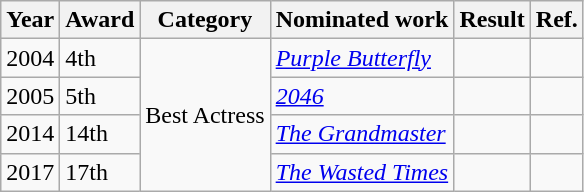<table class="wikitable">
<tr>
<th>Year</th>
<th>Award</th>
<th>Category</th>
<th>Nominated work</th>
<th>Result</th>
<th>Ref.</th>
</tr>
<tr>
<td>2004</td>
<td>4th</td>
<td rowspan=4>Best Actress</td>
<td><em><a href='#'>Purple Butterfly</a></em></td>
<td></td>
<td></td>
</tr>
<tr>
<td>2005</td>
<td>5th</td>
<td><em><a href='#'>2046</a></em></td>
<td></td>
<td></td>
</tr>
<tr>
<td>2014</td>
<td>14th</td>
<td><em><a href='#'>The Grandmaster</a></em></td>
<td></td>
<td></td>
</tr>
<tr>
<td>2017</td>
<td>17th</td>
<td><em><a href='#'>The Wasted Times</a></em></td>
<td></td>
<td></td>
</tr>
</table>
